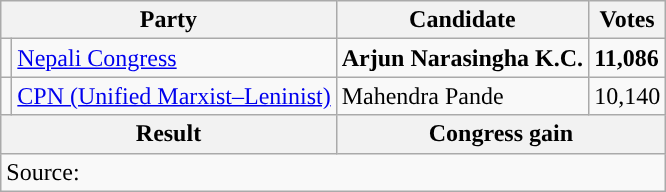<table class="wikitable">
<tr>
<th colspan="2">Party</th>
<th>Candidate</th>
<th>Votes</th>
</tr>
<tr>
<td style="background-color:"></td>
<td><a href='#'>Nepali Congress</a></td>
<td><strong>Arjun Narasingha K.C.</strong></td>
<td><strong>11,086</strong></td>
</tr>
<tr>
<td style="background-color:"></td>
<td><a href='#'>CPN (Unified Marxist–Leninist)</a></td>
<td>Mahendra Pande</td>
<td>10,140</td>
</tr>
<tr>
<th colspan="2">Result</th>
<th colspan="2">Congress gain</th>
</tr>
<tr>
<td colspan="4">Source: </td>
</tr>
</table>
